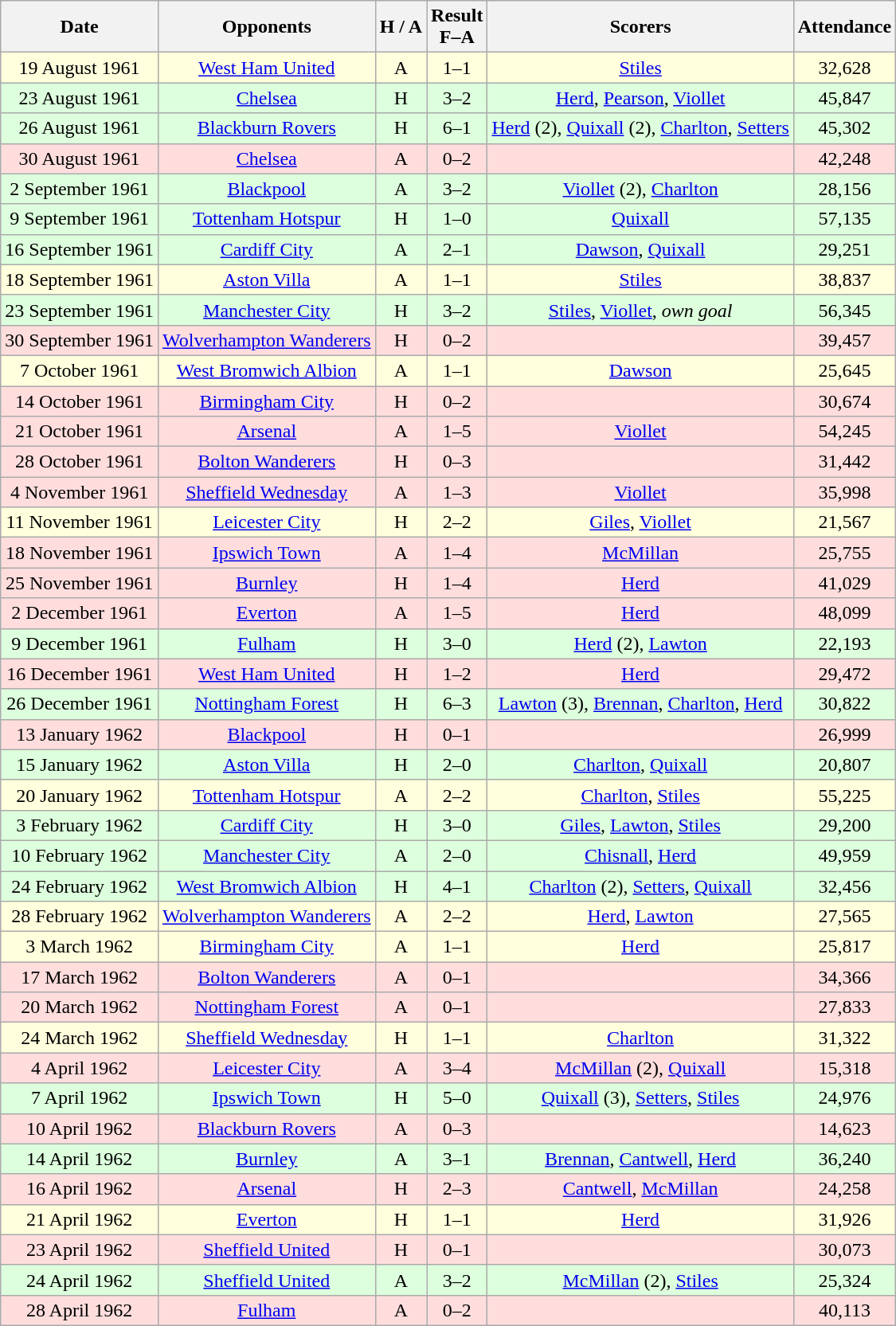<table class="wikitable" style="text-align:center">
<tr>
<th>Date</th>
<th>Opponents</th>
<th>H / A</th>
<th>Result<br>F–A</th>
<th>Scorers</th>
<th>Attendance</th>
</tr>
<tr bgcolor="#ffffdd">
<td>19 August 1961</td>
<td><a href='#'>West Ham United</a></td>
<td>A</td>
<td>1–1</td>
<td><a href='#'>Stiles</a></td>
<td>32,628</td>
</tr>
<tr bgcolor="#ddffdd">
<td>23 August 1961</td>
<td><a href='#'>Chelsea</a></td>
<td>H</td>
<td>3–2</td>
<td><a href='#'>Herd</a>, <a href='#'>Pearson</a>, <a href='#'>Viollet</a></td>
<td>45,847</td>
</tr>
<tr bgcolor="#ddffdd">
<td>26 August 1961</td>
<td><a href='#'>Blackburn Rovers</a></td>
<td>H</td>
<td>6–1</td>
<td><a href='#'>Herd</a> (2), <a href='#'>Quixall</a> (2), <a href='#'>Charlton</a>, <a href='#'>Setters</a></td>
<td>45,302</td>
</tr>
<tr bgcolor="#ffdddd">
<td>30 August 1961</td>
<td><a href='#'>Chelsea</a></td>
<td>A</td>
<td>0–2</td>
<td></td>
<td>42,248</td>
</tr>
<tr bgcolor="#ddffdd">
<td>2 September 1961</td>
<td><a href='#'>Blackpool</a></td>
<td>A</td>
<td>3–2</td>
<td><a href='#'>Viollet</a> (2), <a href='#'>Charlton</a></td>
<td>28,156</td>
</tr>
<tr bgcolor="#ddffdd">
<td>9 September 1961</td>
<td><a href='#'>Tottenham Hotspur</a></td>
<td>H</td>
<td>1–0</td>
<td><a href='#'>Quixall</a></td>
<td>57,135</td>
</tr>
<tr bgcolor="#ddffdd">
<td>16 September 1961</td>
<td><a href='#'>Cardiff City</a></td>
<td>A</td>
<td>2–1</td>
<td><a href='#'>Dawson</a>, <a href='#'>Quixall</a></td>
<td>29,251</td>
</tr>
<tr bgcolor="#ffffdd">
<td>18 September 1961</td>
<td><a href='#'>Aston Villa</a></td>
<td>A</td>
<td>1–1</td>
<td><a href='#'>Stiles</a></td>
<td>38,837</td>
</tr>
<tr bgcolor="#ddffdd">
<td>23 September 1961</td>
<td><a href='#'>Manchester City</a></td>
<td>H</td>
<td>3–2</td>
<td><a href='#'>Stiles</a>, <a href='#'>Viollet</a>, <em>own goal</em></td>
<td>56,345</td>
</tr>
<tr bgcolor="#ffdddd">
<td>30 September 1961</td>
<td><a href='#'>Wolverhampton Wanderers</a></td>
<td>H</td>
<td>0–2</td>
<td></td>
<td>39,457</td>
</tr>
<tr bgcolor="#ffffdd">
<td>7 October 1961</td>
<td><a href='#'>West Bromwich Albion</a></td>
<td>A</td>
<td>1–1</td>
<td><a href='#'>Dawson</a></td>
<td>25,645</td>
</tr>
<tr bgcolor="#ffdddd">
<td>14 October 1961</td>
<td><a href='#'>Birmingham City</a></td>
<td>H</td>
<td>0–2</td>
<td></td>
<td>30,674</td>
</tr>
<tr bgcolor="#ffdddd">
<td>21 October 1961</td>
<td><a href='#'>Arsenal</a></td>
<td>A</td>
<td>1–5</td>
<td><a href='#'>Viollet</a></td>
<td>54,245</td>
</tr>
<tr bgcolor="#ffdddd">
<td>28 October 1961</td>
<td><a href='#'>Bolton Wanderers</a></td>
<td>H</td>
<td>0–3</td>
<td></td>
<td>31,442</td>
</tr>
<tr bgcolor="#ffdddd">
<td>4 November 1961</td>
<td><a href='#'>Sheffield Wednesday</a></td>
<td>A</td>
<td>1–3</td>
<td><a href='#'>Viollet</a></td>
<td>35,998</td>
</tr>
<tr bgcolor="#ffffdd">
<td>11 November 1961</td>
<td><a href='#'>Leicester City</a></td>
<td>H</td>
<td>2–2</td>
<td><a href='#'>Giles</a>, <a href='#'>Viollet</a></td>
<td>21,567</td>
</tr>
<tr bgcolor="#ffdddd">
<td>18 November 1961</td>
<td><a href='#'>Ipswich Town</a></td>
<td>A</td>
<td>1–4</td>
<td><a href='#'>McMillan</a></td>
<td>25,755</td>
</tr>
<tr bgcolor="#ffdddd">
<td>25 November 1961</td>
<td><a href='#'>Burnley</a></td>
<td>H</td>
<td>1–4</td>
<td><a href='#'>Herd</a></td>
<td>41,029</td>
</tr>
<tr bgcolor="#ffdddd">
<td>2 December 1961</td>
<td><a href='#'>Everton</a></td>
<td>A</td>
<td>1–5</td>
<td><a href='#'>Herd</a></td>
<td>48,099</td>
</tr>
<tr bgcolor="#ddffdd">
<td>9 December 1961</td>
<td><a href='#'>Fulham</a></td>
<td>H</td>
<td>3–0</td>
<td><a href='#'>Herd</a> (2), <a href='#'>Lawton</a></td>
<td>22,193</td>
</tr>
<tr bgcolor="#ffdddd">
<td>16 December 1961</td>
<td><a href='#'>West Ham United</a></td>
<td>H</td>
<td>1–2</td>
<td><a href='#'>Herd</a></td>
<td>29,472</td>
</tr>
<tr bgcolor="#ddffdd">
<td>26 December 1961</td>
<td><a href='#'>Nottingham Forest</a></td>
<td>H</td>
<td>6–3</td>
<td><a href='#'>Lawton</a> (3), <a href='#'>Brennan</a>, <a href='#'>Charlton</a>, <a href='#'>Herd</a></td>
<td>30,822</td>
</tr>
<tr bgcolor="#ffdddd">
<td>13 January 1962</td>
<td><a href='#'>Blackpool</a></td>
<td>H</td>
<td>0–1</td>
<td></td>
<td>26,999</td>
</tr>
<tr bgcolor="#ddffdd">
<td>15 January 1962</td>
<td><a href='#'>Aston Villa</a></td>
<td>H</td>
<td>2–0</td>
<td><a href='#'>Charlton</a>, <a href='#'>Quixall</a></td>
<td>20,807</td>
</tr>
<tr bgcolor="#ffffdd">
<td>20 January 1962</td>
<td><a href='#'>Tottenham Hotspur</a></td>
<td>A</td>
<td>2–2</td>
<td><a href='#'>Charlton</a>, <a href='#'>Stiles</a></td>
<td>55,225</td>
</tr>
<tr bgcolor="#ddffdd">
<td>3 February 1962</td>
<td><a href='#'>Cardiff City</a></td>
<td>H</td>
<td>3–0</td>
<td><a href='#'>Giles</a>, <a href='#'>Lawton</a>, <a href='#'>Stiles</a></td>
<td>29,200</td>
</tr>
<tr bgcolor="#ddffdd">
<td>10 February 1962</td>
<td><a href='#'>Manchester City</a></td>
<td>A</td>
<td>2–0</td>
<td><a href='#'>Chisnall</a>, <a href='#'>Herd</a></td>
<td>49,959</td>
</tr>
<tr bgcolor="#ddffdd">
<td>24 February 1962</td>
<td><a href='#'>West Bromwich Albion</a></td>
<td>H</td>
<td>4–1</td>
<td><a href='#'>Charlton</a> (2), <a href='#'>Setters</a>, <a href='#'>Quixall</a></td>
<td>32,456</td>
</tr>
<tr bgcolor="#ffffdd">
<td>28 February 1962</td>
<td><a href='#'>Wolverhampton Wanderers</a></td>
<td>A</td>
<td>2–2</td>
<td><a href='#'>Herd</a>, <a href='#'>Lawton</a></td>
<td>27,565</td>
</tr>
<tr bgcolor="#ffffdd">
<td>3 March 1962</td>
<td><a href='#'>Birmingham City</a></td>
<td>A</td>
<td>1–1</td>
<td><a href='#'>Herd</a></td>
<td>25,817</td>
</tr>
<tr bgcolor="#ffdddd">
<td>17 March 1962</td>
<td><a href='#'>Bolton Wanderers</a></td>
<td>A</td>
<td>0–1</td>
<td></td>
<td>34,366</td>
</tr>
<tr bgcolor="#ffdddd">
<td>20 March 1962</td>
<td><a href='#'>Nottingham Forest</a></td>
<td>A</td>
<td>0–1</td>
<td></td>
<td>27,833</td>
</tr>
<tr bgcolor="#ffffdd">
<td>24 March 1962</td>
<td><a href='#'>Sheffield Wednesday</a></td>
<td>H</td>
<td>1–1</td>
<td><a href='#'>Charlton</a></td>
<td>31,322</td>
</tr>
<tr bgcolor="#ffdddd">
<td>4 April 1962</td>
<td><a href='#'>Leicester City</a></td>
<td>A</td>
<td>3–4</td>
<td><a href='#'>McMillan</a> (2), <a href='#'>Quixall</a></td>
<td>15,318</td>
</tr>
<tr bgcolor="#ddffdd">
<td>7 April 1962</td>
<td><a href='#'>Ipswich Town</a></td>
<td>H</td>
<td>5–0</td>
<td><a href='#'>Quixall</a> (3), <a href='#'>Setters</a>, <a href='#'>Stiles</a></td>
<td>24,976</td>
</tr>
<tr bgcolor="#ffdddd">
<td>10 April 1962</td>
<td><a href='#'>Blackburn Rovers</a></td>
<td>A</td>
<td>0–3</td>
<td></td>
<td>14,623</td>
</tr>
<tr bgcolor="#ddffdd">
<td>14 April 1962</td>
<td><a href='#'>Burnley</a></td>
<td>A</td>
<td>3–1</td>
<td><a href='#'>Brennan</a>, <a href='#'>Cantwell</a>, <a href='#'>Herd</a></td>
<td>36,240</td>
</tr>
<tr bgcolor="#ffdddd">
<td>16 April 1962</td>
<td><a href='#'>Arsenal</a></td>
<td>H</td>
<td>2–3</td>
<td><a href='#'>Cantwell</a>, <a href='#'>McMillan</a></td>
<td>24,258</td>
</tr>
<tr bgcolor="#ffffdd">
<td>21 April 1962</td>
<td><a href='#'>Everton</a></td>
<td>H</td>
<td>1–1</td>
<td><a href='#'>Herd</a></td>
<td>31,926</td>
</tr>
<tr bgcolor="#ffdddd">
<td>23 April 1962</td>
<td><a href='#'>Sheffield United</a></td>
<td>H</td>
<td>0–1</td>
<td></td>
<td>30,073</td>
</tr>
<tr bgcolor="#ddffdd">
<td>24 April 1962</td>
<td><a href='#'>Sheffield United</a></td>
<td>A</td>
<td>3–2</td>
<td><a href='#'>McMillan</a> (2), <a href='#'>Stiles</a></td>
<td>25,324</td>
</tr>
<tr bgcolor="#ffdddd">
<td>28 April 1962</td>
<td><a href='#'>Fulham</a></td>
<td>A</td>
<td>0–2</td>
<td></td>
<td>40,113</td>
</tr>
</table>
